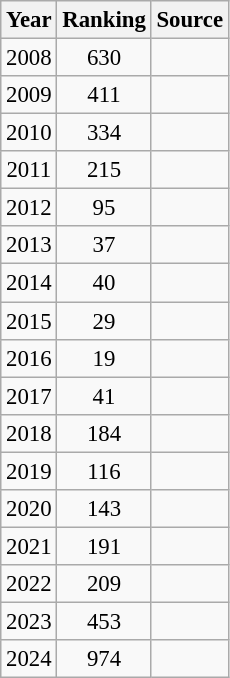<table class="wikitable" style="text-align:center; font-size: 95%;">
<tr>
<th>Year</th>
<th>Ranking</th>
<th>Source</th>
</tr>
<tr>
<td>2008</td>
<td>630</td>
<td></td>
</tr>
<tr>
<td>2009</td>
<td>411</td>
<td></td>
</tr>
<tr>
<td>2010</td>
<td>334</td>
<td></td>
</tr>
<tr>
<td>2011</td>
<td>215</td>
<td></td>
</tr>
<tr>
<td>2012</td>
<td>95</td>
<td></td>
</tr>
<tr>
<td>2013</td>
<td>37</td>
<td></td>
</tr>
<tr>
<td>2014</td>
<td>40</td>
<td></td>
</tr>
<tr>
<td>2015</td>
<td>29</td>
<td></td>
</tr>
<tr>
<td>2016</td>
<td>19</td>
<td></td>
</tr>
<tr>
<td>2017</td>
<td>41</td>
<td></td>
</tr>
<tr>
<td>2018</td>
<td>184</td>
<td></td>
</tr>
<tr>
<td>2019</td>
<td>116</td>
<td></td>
</tr>
<tr>
<td>2020</td>
<td>143</td>
<td></td>
</tr>
<tr>
<td>2021</td>
<td>191</td>
<td></td>
</tr>
<tr>
<td>2022</td>
<td>209</td>
<td></td>
</tr>
<tr>
<td>2023</td>
<td>453</td>
<td></td>
</tr>
<tr>
<td>2024</td>
<td>974</td>
<td></td>
</tr>
</table>
